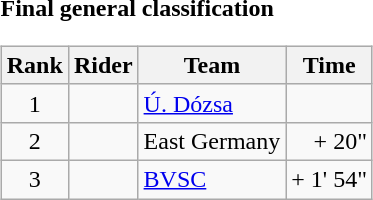<table>
<tr>
<td><strong>Final general classification</strong><br><table class="wikitable">
<tr>
<th scope="col">Rank</th>
<th scope="col">Rider</th>
<th scope="col">Team</th>
<th scope="col">Time</th>
</tr>
<tr>
<td style="text-align:center;">1</td>
<td></td>
<td><a href='#'>Ú. Dózsa</a></td>
<td style="text-align:right;"></td>
</tr>
<tr>
<td style="text-align:center;">2</td>
<td></td>
<td>East Germany</td>
<td style="text-align:right;">+ 20"</td>
</tr>
<tr>
<td style="text-align:center;">3</td>
<td></td>
<td><a href='#'>BVSC</a></td>
<td style="text-align:right;">+ 1' 54"</td>
</tr>
</table>
</td>
</tr>
</table>
